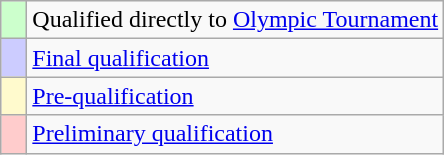<table class="wikitable">
<tr>
<td width=10px bgcolor="#ccffcc"></td>
<td>Qualified directly to <a href='#'>Olympic Tournament</a></td>
</tr>
<tr>
<td width=10px bgcolor="#ccccff"></td>
<td><a href='#'>Final qualification</a></td>
</tr>
<tr>
<td width=10px bgcolor="#fffacd"></td>
<td><a href='#'>Pre-qualification</a></td>
</tr>
<tr>
<td width=10px bgcolor="#ffcccc"></td>
<td><a href='#'>Preliminary qualification</a></td>
</tr>
</table>
